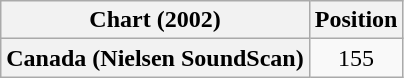<table class="wikitable plainrowheaders" style="text-align:center">
<tr>
<th scope="col">Chart (2002)</th>
<th scope="col">Position</th>
</tr>
<tr>
<th scope="row">Canada (Nielsen SoundScan)</th>
<td>155</td>
</tr>
</table>
